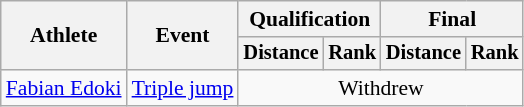<table class="wikitable" style="font-size:90%">
<tr>
<th rowspan=2>Athlete</th>
<th rowspan=2>Event</th>
<th colspan=2>Qualification</th>
<th colspan=2>Final</th>
</tr>
<tr style="font-size:95%">
<th>Distance</th>
<th>Rank</th>
<th>Distance</th>
<th>Rank</th>
</tr>
<tr align=center>
<td align=left><a href='#'>Fabian Edoki</a></td>
<td align=left><a href='#'>Triple jump</a></td>
<td colspan=4>Withdrew</td>
</tr>
</table>
